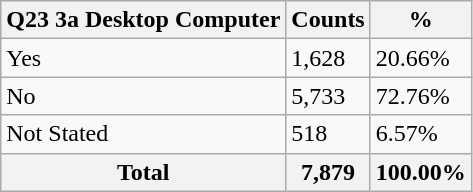<table class="wikitable sortable">
<tr>
<th>Q23 3a Desktop Computer</th>
<th>Counts</th>
<th>%</th>
</tr>
<tr>
<td>Yes</td>
<td>1,628</td>
<td>20.66%</td>
</tr>
<tr>
<td>No</td>
<td>5,733</td>
<td>72.76%</td>
</tr>
<tr>
<td>Not Stated</td>
<td>518</td>
<td>6.57%</td>
</tr>
<tr>
<th>Total</th>
<th>7,879</th>
<th>100.00%</th>
</tr>
</table>
